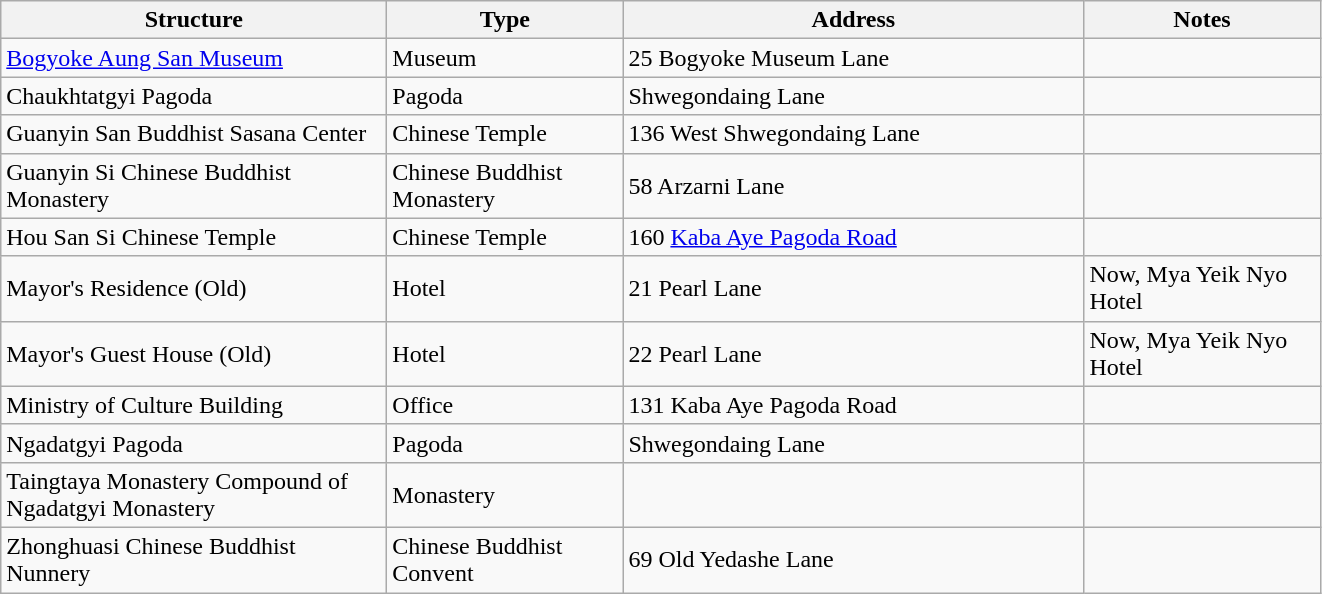<table class="wikitable" border="1">
<tr>
<th width="250">Structure</th>
<th width="150">Type</th>
<th width="300">Address</th>
<th width="150">Notes</th>
</tr>
<tr>
<td><a href='#'>Bogyoke Aung San Museum</a></td>
<td>Museum</td>
<td>25 Bogyoke Museum Lane</td>
<td></td>
</tr>
<tr>
<td>Chaukhtatgyi Pagoda</td>
<td>Pagoda</td>
<td>Shwegondaing Lane</td>
<td></td>
</tr>
<tr>
<td>Guanyin San Buddhist Sasana Center</td>
<td>Chinese Temple</td>
<td>136 West Shwegondaing Lane</td>
<td></td>
</tr>
<tr>
<td>Guanyin Si Chinese Buddhist Monastery</td>
<td>Chinese Buddhist Monastery</td>
<td>58 Arzarni Lane</td>
<td></td>
</tr>
<tr>
<td>Hou San Si Chinese Temple</td>
<td>Chinese Temple</td>
<td>160 <a href='#'>Kaba Aye Pagoda Road</a></td>
<td></td>
</tr>
<tr>
<td>Mayor's Residence (Old)</td>
<td>Hotel</td>
<td>21 Pearl Lane</td>
<td>Now, Mya Yeik Nyo Hotel</td>
</tr>
<tr>
<td>Mayor's Guest House (Old)</td>
<td>Hotel</td>
<td>22 Pearl Lane</td>
<td>Now, Mya Yeik Nyo Hotel</td>
</tr>
<tr>
<td>Ministry of Culture Building</td>
<td>Office</td>
<td>131 Kaba Aye Pagoda Road</td>
<td></td>
</tr>
<tr>
<td>Ngadatgyi Pagoda</td>
<td>Pagoda</td>
<td>Shwegondaing Lane</td>
<td></td>
</tr>
<tr>
<td>Taingtaya Monastery Compound of Ngadatgyi Monastery</td>
<td>Monastery</td>
<td></td>
<td></td>
</tr>
<tr>
<td>Zhonghuasi Chinese Buddhist Nunnery</td>
<td>Chinese Buddhist Convent</td>
<td>69 Old Yedashe Lane</td>
<td></td>
</tr>
</table>
